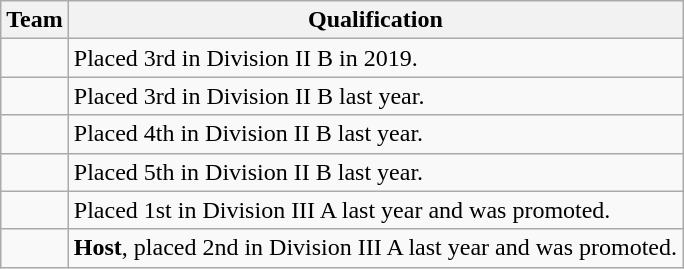<table class="wikitable">
<tr>
<th>Team</th>
<th>Qualification</th>
</tr>
<tr>
<td></td>
<td>Placed 3rd in Division II B in 2019.</td>
</tr>
<tr>
<td></td>
<td>Placed 3rd in Division II B last year.</td>
</tr>
<tr>
<td></td>
<td>Placed 4th in Division II B last year.</td>
</tr>
<tr>
<td></td>
<td>Placed 5th in Division II B last year.</td>
</tr>
<tr>
<td></td>
<td>Placed 1st in Division III A last year and was promoted.</td>
</tr>
<tr>
<td></td>
<td><strong>Host</strong>, placed 2nd in Division III A last year and was promoted.</td>
</tr>
</table>
